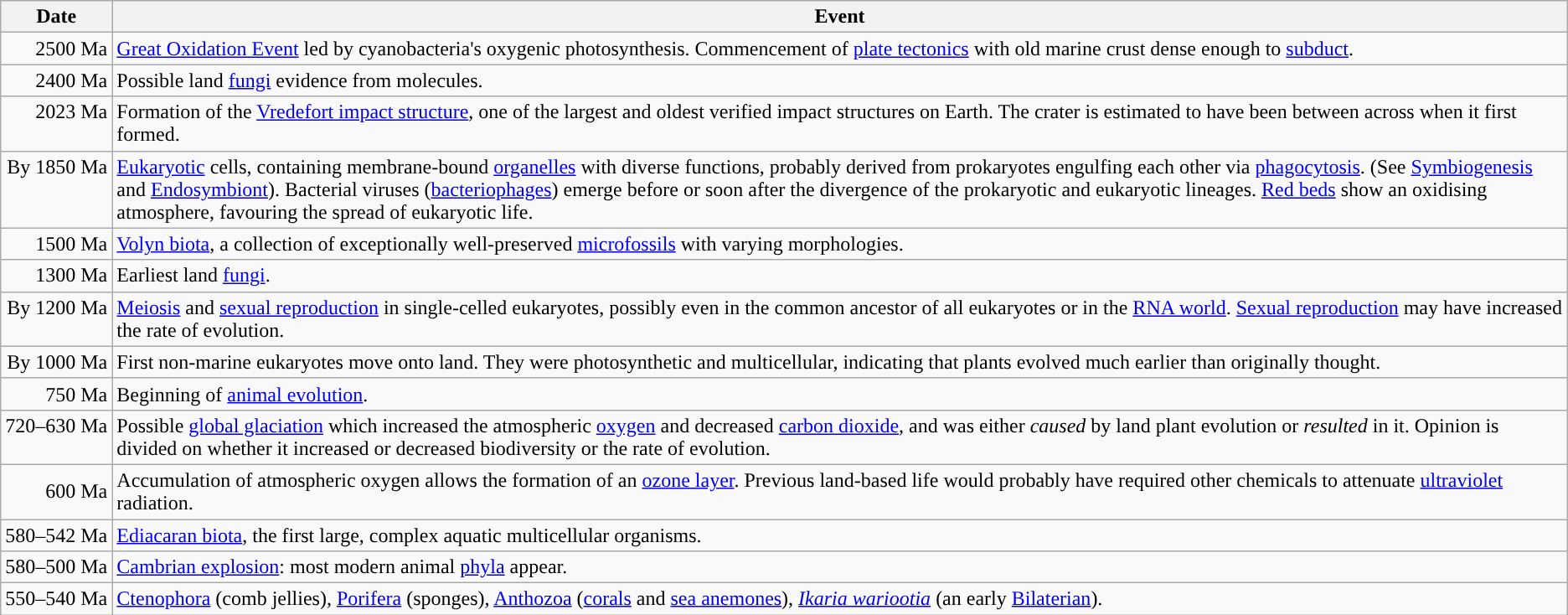<table class="wikitable">
<tr>
<th>Date</th>
<th>Event</th>
</tr>
<tr valign="TOP">
<td align="RIGHT" nowrap>2500 Ma</td>
<td><a href='#'>Great Oxidation Event</a> led by cyanobacteria's oxygenic photosynthesis. Commencement of <a href='#'>plate tectonics</a> with old marine crust dense enough to <a href='#'>subduct</a>.</td>
</tr>
<tr valign="TOP">
<td align="RIGHT" nowrap>2400 Ma</td>
<td>Possible land <a href='#'>fungi</a> evidence from molecules.</td>
</tr>
<tr valign="TOP">
<td align="RIGHT" nowrap>2023 Ma</td>
<td>Formation of the <a href='#'>Vredefort impact structure</a>, one of the largest and oldest verified impact structures on Earth. The crater is estimated to have been between  across when it first formed.</td>
</tr>
<tr valign="TOP">
<td align="RIGHT" nowrap>By 1850 Ma</td>
<td><a href='#'>Eukaryotic</a> cells, containing membrane-bound <a href='#'>organelles</a> with diverse functions, probably derived from prokaryotes engulfing each other via <a href='#'>phagocytosis</a>. (See <a href='#'>Symbiogenesis</a> and <a href='#'>Endosymbiont</a>). Bacterial viruses (<a href='#'>bacteriophages</a>) emerge before or soon after the divergence of the prokaryotic and eukaryotic lineages. <a href='#'>Red beds</a> show an oxidising atmosphere, favouring the spread of eukaryotic life.</td>
</tr>
<tr valign="TOP">
<td align="RIGHT" nowrap>1500 Ma</td>
<td><a href='#'>Volyn biota</a>, a collection of exceptionally well-preserved <a href='#'>microfossils</a> with varying morphologies.</td>
</tr>
<tr valign="TOP">
<td align="RIGHT" nowrap>1300 Ma</td>
<td>Earliest land <a href='#'>fungi</a>.</td>
</tr>
<tr valign="TOP">
<td align="RIGHT" nowrap>By 1200 Ma</td>
<td><a href='#'>Meiosis</a> and <a href='#'>sexual reproduction</a> in single-celled eukaryotes, possibly even in the common ancestor of all eukaryotes or in the <a href='#'>RNA world</a>. <a href='#'>Sexual reproduction</a> may have increased the rate of evolution.</td>
</tr>
<tr valign="TOP">
<td align='RIGHT' nowrap>By 1000 Ma</td>
<td>First non-marine eukaryotes move onto land. They were photosynthetic and multicellular, indicating that plants evolved much earlier than originally thought.</td>
</tr>
<tr valign="TOP'">
<td align="RIGHT" nowrap>750 Ma</td>
<td>Beginning of <a href='#'>animal evolution</a>.</td>
</tr>
<tr valign="TOP">
<td align="RIGHT" nowrap>720–630 Ma</td>
<td>Possible <a href='#'>global glaciation</a> which increased the atmospheric <a href='#'>oxygen</a> and decreased <a href='#'>carbon dioxide</a>, and was either <em>caused</em> by land plant evolution or <em>resulted</em> in it. Opinion is divided on whether it increased or decreased biodiversity or the rate of evolution.</td>
</tr>
<tr>
<td align="RIGHT" nowrap>600 Ma</td>
<td>Accumulation of atmospheric oxygen allows the formation of an <a href='#'>ozone layer</a>. Previous land-based life would probably have required other chemicals to attenuate <a href='#'>ultraviolet</a> radiation.</td>
</tr>
<tr valign="TOP">
<td align="Right" nowrap>580–542 Ma</td>
<td><a href='#'>Ediacaran biota</a>, the first large, complex aquatic multicellular organisms.</td>
</tr>
<tr valign="TOP">
<td align="RIGHT" nowrap>580–500 Ma</td>
<td><a href='#'>Cambrian explosion</a>: most modern animal <a href='#'>phyla</a> appear.</td>
</tr>
<tr valign="TOP">
<td align="RIGHT" nowrap>550–540 Ma</td>
<td><a href='#'>Ctenophora</a> (comb jellies), <a href='#'>Porifera</a> (sponges), <a href='#'>Anthozoa</a> (<a href='#'>corals</a> and <a href='#'>sea anemones</a>), <em><a href='#'>Ikaria wariootia</a></em> (an early <a href='#'>Bilaterian</a>).</td>
</tr>
</table>
